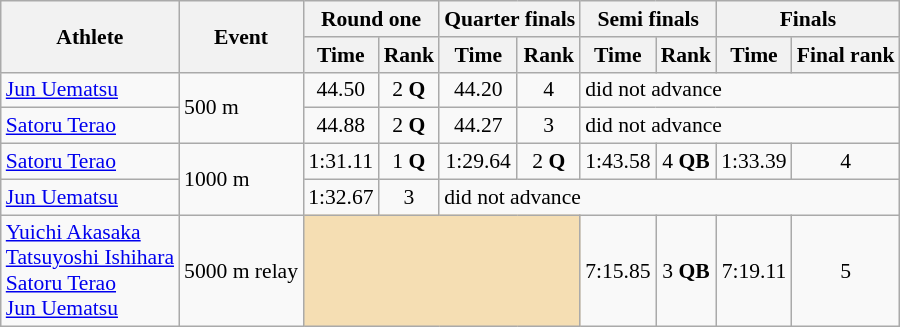<table class="wikitable" style="font-size:90%">
<tr>
<th rowspan="2">Athlete</th>
<th rowspan="2">Event</th>
<th colspan="2">Round one</th>
<th colspan="2">Quarter finals</th>
<th colspan="2">Semi finals</th>
<th colspan="2">Finals</th>
</tr>
<tr>
<th>Time</th>
<th>Rank</th>
<th>Time</th>
<th>Rank</th>
<th>Time</th>
<th>Rank</th>
<th>Time</th>
<th>Final rank</th>
</tr>
<tr>
<td><a href='#'>Jun Uematsu</a></td>
<td rowspan="2">500 m</td>
<td align="center">44.50</td>
<td align="center">2 <strong>Q</strong></td>
<td align="center">44.20</td>
<td align="center">4</td>
<td colspan="4">did not advance</td>
</tr>
<tr>
<td><a href='#'>Satoru Terao</a></td>
<td align="center">44.88</td>
<td align="center">2 <strong>Q</strong></td>
<td align="center">44.27</td>
<td align="center">3</td>
<td colspan="4">did not advance</td>
</tr>
<tr>
<td><a href='#'>Satoru Terao</a></td>
<td rowspan="2">1000 m</td>
<td align="center">1:31.11</td>
<td align="center">1 <strong>Q</strong></td>
<td align="center">1:29.64</td>
<td align="center">2 <strong>Q</strong></td>
<td align="center">1:43.58</td>
<td align="center">4 <strong>QB</strong></td>
<td align="center">1:33.39</td>
<td align="center">4</td>
</tr>
<tr>
<td><a href='#'>Jun Uematsu</a></td>
<td align="center">1:32.67</td>
<td align="center">3</td>
<td colspan="6">did not advance</td>
</tr>
<tr>
<td><a href='#'>Yuichi Akasaka</a><br><a href='#'>Tatsuyoshi Ishihara</a><br><a href='#'>Satoru Terao</a><br><a href='#'>Jun Uematsu</a></td>
<td>5000 m relay</td>
<td colspan=4 bgcolor=wheat></td>
<td align=center>7:15.85</td>
<td align=center>3 <strong>QB</strong></td>
<td align=center>7:19.11</td>
<td align=center>5</td>
</tr>
</table>
